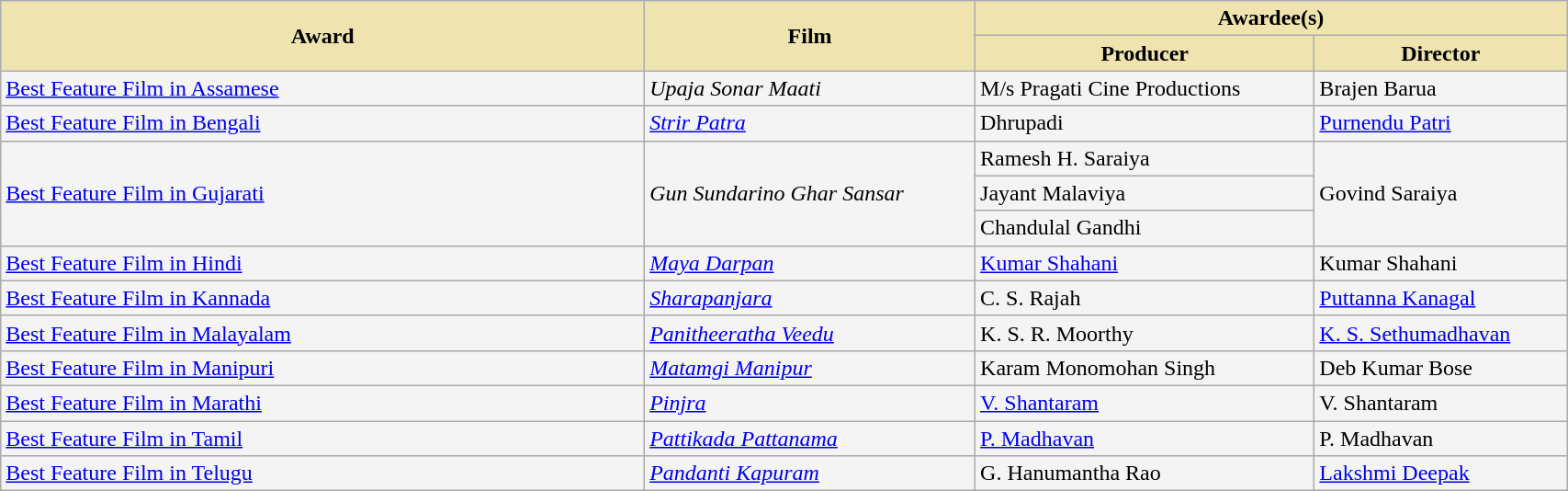<table class="wikitable sortable" style="width:90%">
<tr>
<th scope="col" rowspan="2" style="background-color:#EFE4B0;width:37%">Award</th>
<th scope="col" rowspan="2" style="background-color:#EFE4B0;width:19%">Film</th>
<th scope="col" colspan="2" style="background-color:#EFE4B0;width:34%">Awardee(s)</th>
</tr>
<tr>
<th scope="col" style="background-color:#EFE4B0;">Producer</th>
<th scope="col" style="background-color:#EFE4B0;">Director</th>
</tr>
<tr style="background-color:#F4F4F4">
<td><a href='#'>Best Feature Film in Assamese</a></td>
<td><em>Upaja Sonar Maati</em></td>
<td>M/s Pragati Cine Productions</td>
<td>Brajen Barua</td>
</tr>
<tr style="background-color:#F4F4F4">
<td><a href='#'>Best Feature Film in Bengali</a></td>
<td><em><a href='#'>Strir Patra</a></em></td>
<td>Dhrupadi</td>
<td><a href='#'>Purnendu Patri</a></td>
</tr>
<tr style="background-color:#F4F4F4">
<td rowspan="3"><a href='#'>Best Feature Film in Gujarati</a></td>
<td rowspan="3"><em>Gun Sundarino Ghar Sansar</em></td>
<td>Ramesh H. Saraiya</td>
<td rowspan="3">Govind Saraiya</td>
</tr>
<tr style="background-color:#F4F4F4">
<td>Jayant Malaviya</td>
</tr>
<tr style="background-color:#F4F4F4">
<td>Chandulal Gandhi</td>
</tr>
<tr style="background-color:#F4F4F4">
<td><a href='#'>Best Feature Film in Hindi</a></td>
<td><em><a href='#'>Maya Darpan</a></em></td>
<td><a href='#'>Kumar Shahani</a></td>
<td>Kumar Shahani</td>
</tr>
<tr style="background-color:#F4F4F4">
<td><a href='#'>Best Feature Film in Kannada</a></td>
<td><em><a href='#'>Sharapanjara</a></em></td>
<td>C. S. Rajah</td>
<td><a href='#'>Puttanna Kanagal</a></td>
</tr>
<tr style="background-color:#F4F4F4">
<td><a href='#'>Best Feature Film in Malayalam</a></td>
<td><em><a href='#'>Panitheeratha Veedu</a></em></td>
<td>K. S. R. Moorthy</td>
<td><a href='#'>K. S. Sethumadhavan</a></td>
</tr>
<tr style="background-color:#F4F4F4">
<td><a href='#'>Best Feature Film in Manipuri</a></td>
<td><em><a href='#'>Matamgi Manipur</a></em></td>
<td>Karam Monomohan Singh</td>
<td>Deb Kumar Bose</td>
</tr>
<tr style="background-color:#F4F4F4">
<td><a href='#'>Best Feature Film in Marathi</a></td>
<td><em><a href='#'>Pinjra</a></em></td>
<td><a href='#'>V. Shantaram</a></td>
<td>V. Shantaram</td>
</tr>
<tr style="background-color:#F4F4F4">
<td><a href='#'>Best Feature Film in Tamil</a></td>
<td><em><a href='#'>Pattikada Pattanama</a></em></td>
<td><a href='#'>P. Madhavan</a></td>
<td>P. Madhavan</td>
</tr>
<tr style="background-color:#F4F4F4">
<td><a href='#'>Best Feature Film in Telugu</a></td>
<td><em><a href='#'>Pandanti Kapuram</a></em></td>
<td>G. Hanumantha Rao</td>
<td><a href='#'>Lakshmi Deepak</a></td>
</tr>
</table>
